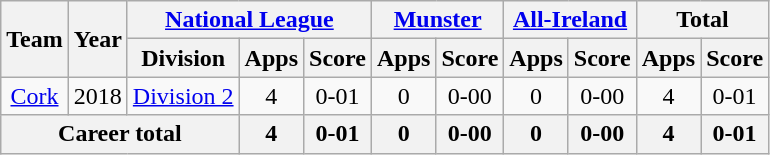<table class="wikitable" style="text-align:center">
<tr>
<th rowspan="2">Team</th>
<th rowspan="2">Year</th>
<th colspan="3"><a href='#'>National League</a></th>
<th colspan="2"><a href='#'>Munster</a></th>
<th colspan="2"><a href='#'>All-Ireland</a></th>
<th colspan="2">Total</th>
</tr>
<tr>
<th>Division</th>
<th>Apps</th>
<th>Score</th>
<th>Apps</th>
<th>Score</th>
<th>Apps</th>
<th>Score</th>
<th>Apps</th>
<th>Score</th>
</tr>
<tr>
<td rowspan="1"><a href='#'>Cork</a></td>
<td>2018</td>
<td rowspan="1"><a href='#'>Division 2</a></td>
<td>4</td>
<td>0-01</td>
<td>0</td>
<td>0-00</td>
<td>0</td>
<td>0-00</td>
<td>4</td>
<td>0-01</td>
</tr>
<tr>
<th colspan="3">Career total</th>
<th>4</th>
<th>0-01</th>
<th>0</th>
<th>0-00</th>
<th>0</th>
<th>0-00</th>
<th>4</th>
<th>0-01</th>
</tr>
</table>
